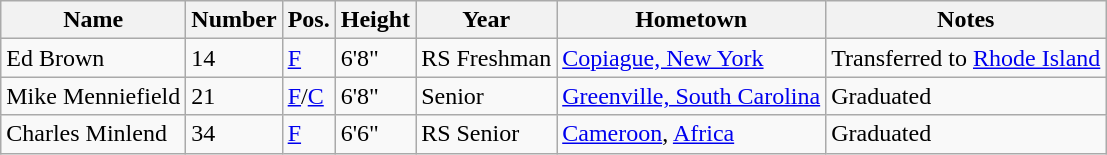<table class="wikitable sortable" border="1">
<tr>
<th>Name</th>
<th>Number</th>
<th>Pos.</th>
<th>Height</th>
<th>Year</th>
<th>Hometown</th>
<th class="unsortable">Notes</th>
</tr>
<tr>
<td sortname>Ed Brown</td>
<td>14</td>
<td><a href='#'>F</a></td>
<td>6'8"</td>
<td>RS Freshman</td>
<td><a href='#'>Copiague, New York</a></td>
<td>Transferred to <a href='#'>Rhode Island</a></td>
</tr>
<tr>
<td sortname>Mike Menniefield</td>
<td>21</td>
<td><a href='#'>F</a>/<a href='#'>C</a></td>
<td>6'8"</td>
<td>Senior</td>
<td><a href='#'>Greenville, South Carolina</a></td>
<td>Graduated</td>
</tr>
<tr>
<td sortname>Charles Minlend</td>
<td>34</td>
<td><a href='#'>F</a></td>
<td>6'6"</td>
<td>RS Senior</td>
<td><a href='#'>Cameroon</a>, <a href='#'>Africa</a></td>
<td>Graduated</td>
</tr>
</table>
